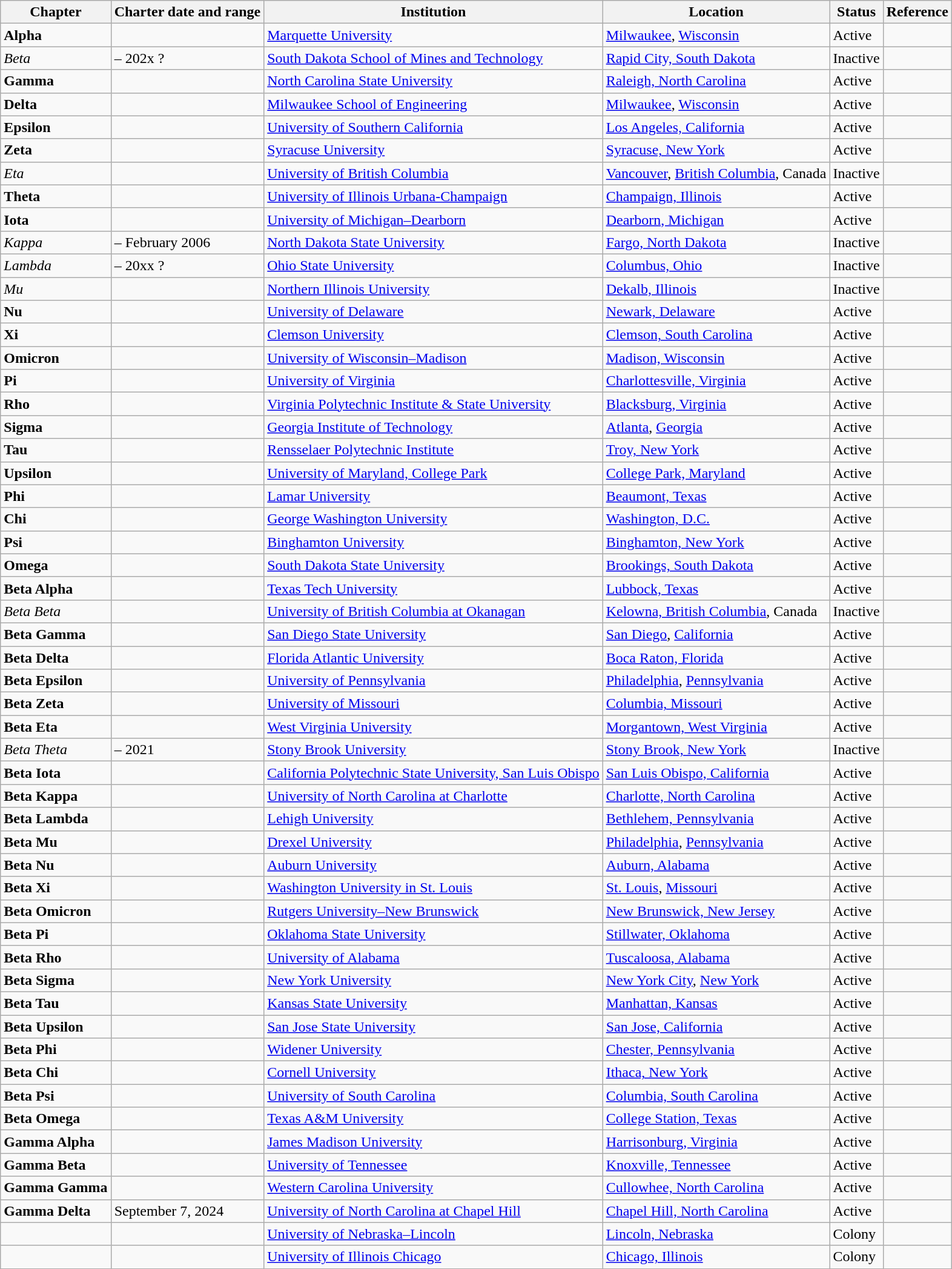<table class="wikitable sortable" border="1">
<tr>
<th>Chapter</th>
<th>Charter date and range</th>
<th>Institution</th>
<th>Location</th>
<th>Status</th>
<th>Reference</th>
</tr>
<tr>
<td><strong>Alpha</strong></td>
<td></td>
<td><a href='#'>Marquette University</a></td>
<td><a href='#'>Milwaukee</a>, <a href='#'>Wisconsin</a></td>
<td>Active</td>
<td></td>
</tr>
<tr>
<td><em>Beta</em></td>
<td> – 202x ?</td>
<td><a href='#'>South Dakota School of Mines and Technology</a></td>
<td><a href='#'>Rapid City, South Dakota</a></td>
<td>Inactive</td>
<td></td>
</tr>
<tr>
<td><strong>Gamma</strong></td>
<td></td>
<td><a href='#'>North Carolina State University</a></td>
<td><a href='#'>Raleigh, North Carolina</a></td>
<td>Active</td>
<td></td>
</tr>
<tr>
<td><strong>Delta</strong></td>
<td></td>
<td><a href='#'>Milwaukee School of Engineering</a></td>
<td><a href='#'>Milwaukee</a>, <a href='#'>Wisconsin</a></td>
<td>Active</td>
<td></td>
</tr>
<tr>
<td><strong>Epsilon</strong></td>
<td></td>
<td><a href='#'>University of Southern California</a></td>
<td><a href='#'>Los Angeles, California</a></td>
<td>Active</td>
<td></td>
</tr>
<tr>
<td><strong>Zeta</strong></td>
<td></td>
<td><a href='#'>Syracuse University</a></td>
<td><a href='#'>Syracuse, New York</a></td>
<td>Active</td>
<td></td>
</tr>
<tr>
<td><em>Eta</em></td>
<td></td>
<td><a href='#'>University of British Columbia</a></td>
<td><a href='#'>Vancouver</a>, <a href='#'>British Columbia</a>, Canada</td>
<td>Inactive</td>
<td></td>
</tr>
<tr>
<td><strong>Theta</strong></td>
<td></td>
<td><a href='#'>University of Illinois Urbana-Champaign</a></td>
<td><a href='#'>Champaign, Illinois</a></td>
<td>Active</td>
<td></td>
</tr>
<tr>
<td><strong>Iota</strong></td>
<td></td>
<td><a href='#'>University of Michigan–Dearborn</a></td>
<td><a href='#'>Dearborn, Michigan</a></td>
<td>Active</td>
<td></td>
</tr>
<tr>
<td><em>Kappa</em></td>
<td> – February 2006</td>
<td><a href='#'>North Dakota State University</a></td>
<td><a href='#'>Fargo, North Dakota</a></td>
<td>Inactive</td>
<td></td>
</tr>
<tr>
<td><em>Lambda</em></td>
<td> – 20xx ?</td>
<td><a href='#'>Ohio State University</a></td>
<td><a href='#'>Columbus, Ohio</a></td>
<td>Inactive</td>
<td></td>
</tr>
<tr>
<td><em>Mu</em></td>
<td></td>
<td><a href='#'>Northern Illinois University</a></td>
<td><a href='#'>Dekalb, Illinois</a></td>
<td>Inactive</td>
<td></td>
</tr>
<tr>
<td><strong>Nu</strong></td>
<td></td>
<td><a href='#'>University of Delaware</a></td>
<td><a href='#'>Newark, Delaware</a></td>
<td>Active</td>
<td></td>
</tr>
<tr>
<td><strong>Xi</strong></td>
<td></td>
<td><a href='#'>Clemson University</a></td>
<td><a href='#'>Clemson, South Carolina</a></td>
<td>Active</td>
<td></td>
</tr>
<tr>
<td><strong>Omicron</strong></td>
<td></td>
<td><a href='#'>University of Wisconsin–Madison</a></td>
<td><a href='#'>Madison, Wisconsin</a></td>
<td>Active</td>
<td></td>
</tr>
<tr>
<td><strong>Pi</strong></td>
<td></td>
<td><a href='#'>University of Virginia</a></td>
<td><a href='#'>Charlottesville, Virginia</a></td>
<td>Active</td>
<td></td>
</tr>
<tr>
<td><strong>Rho</strong></td>
<td></td>
<td><a href='#'>Virginia Polytechnic Institute & State University</a></td>
<td><a href='#'>Blacksburg, Virginia</a></td>
<td>Active</td>
<td></td>
</tr>
<tr>
<td><strong>Sigma</strong></td>
<td></td>
<td><a href='#'>Georgia Institute of Technology</a></td>
<td><a href='#'>Atlanta</a>, <a href='#'>Georgia</a></td>
<td>Active</td>
<td></td>
</tr>
<tr>
<td><strong>Tau</strong></td>
<td></td>
<td><a href='#'>Rensselaer Polytechnic Institute</a></td>
<td><a href='#'>Troy, New York</a></td>
<td>Active</td>
<td></td>
</tr>
<tr>
<td><strong>Upsilon</strong></td>
<td></td>
<td><a href='#'>University of Maryland, College Park</a></td>
<td><a href='#'>College Park, Maryland</a></td>
<td>Active</td>
<td></td>
</tr>
<tr>
<td><strong>Phi</strong></td>
<td></td>
<td><a href='#'>Lamar University</a></td>
<td><a href='#'>Beaumont, Texas</a></td>
<td>Active</td>
<td></td>
</tr>
<tr>
<td><strong>Chi</strong></td>
<td></td>
<td><a href='#'>George Washington University</a></td>
<td><a href='#'>Washington, D.C.</a></td>
<td>Active</td>
<td></td>
</tr>
<tr>
<td><strong>Psi</strong></td>
<td></td>
<td><a href='#'>Binghamton University</a></td>
<td><a href='#'>Binghamton, New York</a></td>
<td>Active</td>
<td></td>
</tr>
<tr>
<td><strong>Omega</strong></td>
<td></td>
<td><a href='#'>South Dakota State University</a></td>
<td><a href='#'>Brookings, South Dakota</a></td>
<td>Active</td>
<td></td>
</tr>
<tr>
<td><strong>Beta Alpha</strong></td>
<td></td>
<td><a href='#'>Texas Tech University</a></td>
<td><a href='#'>Lubbock, Texas</a></td>
<td>Active</td>
<td></td>
</tr>
<tr>
<td><em>Beta Beta</em></td>
<td></td>
<td><a href='#'>University of British Columbia at Okanagan</a></td>
<td><a href='#'>Kelowna, British Columbia</a>, Canada</td>
<td>Inactive</td>
<td></td>
</tr>
<tr>
<td><strong>Beta Gamma</strong></td>
<td></td>
<td><a href='#'>San Diego State University</a></td>
<td><a href='#'>San Diego</a>, <a href='#'>California</a></td>
<td>Active</td>
<td></td>
</tr>
<tr>
<td><strong>Beta Delta</strong></td>
<td></td>
<td><a href='#'>Florida Atlantic University</a></td>
<td><a href='#'>Boca Raton, Florida</a></td>
<td>Active</td>
<td></td>
</tr>
<tr>
<td><strong>Beta Epsilon</strong></td>
<td></td>
<td><a href='#'>University of Pennsylvania</a></td>
<td><a href='#'>Philadelphia</a>, <a href='#'>Pennsylvania</a></td>
<td>Active</td>
<td></td>
</tr>
<tr>
<td><strong>Beta Zeta</strong></td>
<td></td>
<td><a href='#'>University of Missouri</a></td>
<td><a href='#'>Columbia, Missouri</a></td>
<td>Active</td>
<td></td>
</tr>
<tr>
<td><strong>Beta Eta</strong></td>
<td></td>
<td><a href='#'>West Virginia University</a></td>
<td><a href='#'>Morgantown, West Virginia</a></td>
<td>Active</td>
<td></td>
</tr>
<tr>
<td><em>Beta Theta</em></td>
<td> – 2021</td>
<td><a href='#'>Stony Brook University</a></td>
<td><a href='#'>Stony Brook, New York</a></td>
<td>Inactive</td>
<td></td>
</tr>
<tr>
<td><strong>Beta Iota</strong></td>
<td></td>
<td><a href='#'>California Polytechnic State University, San Luis Obispo</a></td>
<td><a href='#'>San Luis Obispo, California</a></td>
<td>Active</td>
<td></td>
</tr>
<tr>
<td><strong>Beta Kappa</strong></td>
<td></td>
<td><a href='#'>University of North Carolina at Charlotte</a></td>
<td><a href='#'>Charlotte, North Carolina</a></td>
<td>Active</td>
<td></td>
</tr>
<tr>
<td><strong>Beta Lambda</strong></td>
<td></td>
<td><a href='#'>Lehigh University</a></td>
<td><a href='#'>Bethlehem, Pennsylvania</a></td>
<td>Active</td>
<td></td>
</tr>
<tr>
<td><strong>Beta Mu</strong></td>
<td></td>
<td><a href='#'>Drexel University</a></td>
<td><a href='#'>Philadelphia</a>, <a href='#'>Pennsylvania</a></td>
<td>Active</td>
<td></td>
</tr>
<tr>
<td><strong>Beta Nu</strong></td>
<td></td>
<td><a href='#'>Auburn University</a></td>
<td><a href='#'>Auburn, Alabama</a></td>
<td>Active</td>
<td></td>
</tr>
<tr>
<td><strong>Beta Xi</strong></td>
<td></td>
<td><a href='#'>Washington University in St. Louis</a></td>
<td><a href='#'>St. Louis</a>, <a href='#'>Missouri</a></td>
<td>Active</td>
<td></td>
</tr>
<tr>
<td><strong>Beta Omicron</strong></td>
<td></td>
<td><a href='#'>Rutgers University–New Brunswick</a></td>
<td><a href='#'>New Brunswick, New Jersey</a></td>
<td>Active</td>
<td></td>
</tr>
<tr>
<td><strong>Beta Pi</strong></td>
<td></td>
<td><a href='#'>Oklahoma State University</a></td>
<td><a href='#'>Stillwater, Oklahoma</a></td>
<td>Active</td>
<td></td>
</tr>
<tr>
<td><strong>Beta Rho</strong></td>
<td></td>
<td><a href='#'>University of Alabama</a></td>
<td><a href='#'>Tuscaloosa, Alabama</a></td>
<td>Active</td>
<td></td>
</tr>
<tr>
<td><strong>Beta Sigma</strong></td>
<td></td>
<td><a href='#'>New York University</a></td>
<td><a href='#'>New York City</a>, <a href='#'>New York</a></td>
<td>Active</td>
<td></td>
</tr>
<tr>
<td><strong>Beta Tau</strong></td>
<td></td>
<td><a href='#'>Kansas State University</a></td>
<td><a href='#'>Manhattan, Kansas</a></td>
<td>Active</td>
<td></td>
</tr>
<tr>
<td><strong>Beta Upsilon</strong></td>
<td></td>
<td><a href='#'>San Jose State University</a></td>
<td><a href='#'>San Jose, California</a></td>
<td>Active</td>
<td></td>
</tr>
<tr>
<td><strong>Beta Phi</strong></td>
<td></td>
<td><a href='#'>Widener University</a></td>
<td><a href='#'>Chester, Pennsylvania</a></td>
<td>Active</td>
<td></td>
</tr>
<tr>
<td><strong>Beta Chi</strong></td>
<td></td>
<td><a href='#'>Cornell University</a></td>
<td><a href='#'>Ithaca, New York</a></td>
<td>Active</td>
<td></td>
</tr>
<tr>
<td><strong>Beta Psi</strong></td>
<td></td>
<td><a href='#'>University of South Carolina</a></td>
<td><a href='#'>Columbia, South Carolina</a></td>
<td>Active</td>
<td></td>
</tr>
<tr>
<td><strong>Beta Omega</strong></td>
<td></td>
<td><a href='#'>Texas A&M University</a></td>
<td><a href='#'>College Station, Texas</a></td>
<td>Active</td>
<td></td>
</tr>
<tr>
<td><strong>Gamma Alpha</strong></td>
<td></td>
<td><a href='#'>James Madison University</a></td>
<td><a href='#'>Harrisonburg, Virginia</a></td>
<td>Active</td>
<td></td>
</tr>
<tr>
<td><strong>Gamma Beta</strong></td>
<td></td>
<td><a href='#'>University of Tennessee</a></td>
<td><a href='#'>Knoxville, Tennessee</a></td>
<td>Active</td>
<td></td>
</tr>
<tr>
<td><strong>Gamma Gamma</strong></td>
<td></td>
<td><a href='#'>Western Carolina University</a></td>
<td><a href='#'>Cullowhee, North Carolina</a></td>
<td>Active</td>
<td></td>
</tr>
<tr>
<td><strong>Gamma Delta</strong></td>
<td>September 7, 2024</td>
<td><a href='#'>University of North Carolina at Chapel Hill</a></td>
<td><a href='#'>Chapel Hill, North Carolina</a></td>
<td>Active</td>
<td></td>
</tr>
<tr>
<td></td>
<td></td>
<td><a href='#'>University of Nebraska–Lincoln</a></td>
<td><a href='#'>Lincoln, Nebraska</a></td>
<td>Colony</td>
<td></td>
</tr>
<tr>
<td></td>
<td></td>
<td><a href='#'>University of Illinois Chicago</a></td>
<td><a href='#'>Chicago, Illinois</a></td>
<td>Colony</td>
<td></td>
</tr>
</table>
